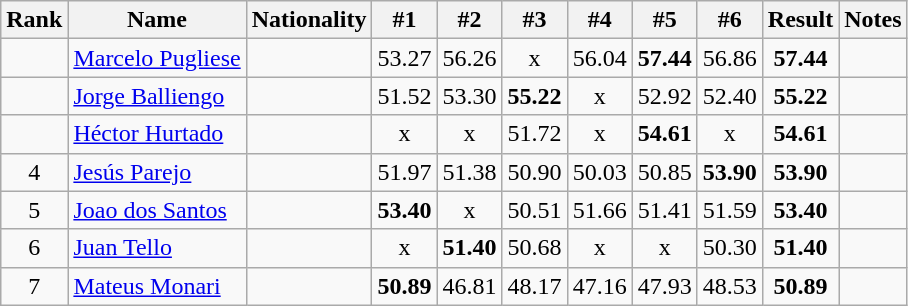<table class="wikitable sortable" style="text-align:center">
<tr>
<th>Rank</th>
<th>Name</th>
<th>Nationality</th>
<th>#1</th>
<th>#2</th>
<th>#3</th>
<th>#4</th>
<th>#5</th>
<th>#6</th>
<th>Result</th>
<th>Notes</th>
</tr>
<tr>
<td></td>
<td align=left><a href='#'>Marcelo Pugliese</a></td>
<td align=left></td>
<td>53.27</td>
<td>56.26</td>
<td>x</td>
<td>56.04</td>
<td><strong>57.44</strong></td>
<td>56.86</td>
<td><strong>57.44</strong></td>
<td></td>
</tr>
<tr>
<td></td>
<td align=left><a href='#'>Jorge Balliengo</a></td>
<td align=left></td>
<td>51.52</td>
<td>53.30</td>
<td><strong>55.22</strong></td>
<td>x</td>
<td>52.92</td>
<td>52.40</td>
<td><strong>55.22</strong></td>
<td></td>
</tr>
<tr>
<td></td>
<td align=left><a href='#'>Héctor Hurtado</a></td>
<td align=left></td>
<td>x</td>
<td>x</td>
<td>51.72</td>
<td>x</td>
<td><strong>54.61</strong></td>
<td>x</td>
<td><strong>54.61</strong></td>
<td></td>
</tr>
<tr>
<td>4</td>
<td align=left><a href='#'>Jesús Parejo</a></td>
<td align=left></td>
<td>51.97</td>
<td>51.38</td>
<td>50.90</td>
<td>50.03</td>
<td>50.85</td>
<td><strong>53.90</strong></td>
<td><strong>53.90</strong></td>
<td></td>
</tr>
<tr>
<td>5</td>
<td align=left><a href='#'>Joao dos Santos</a></td>
<td align=left></td>
<td><strong>53.40</strong></td>
<td>x</td>
<td>50.51</td>
<td>51.66</td>
<td>51.41</td>
<td>51.59</td>
<td><strong>53.40</strong></td>
<td></td>
</tr>
<tr>
<td>6</td>
<td align=left><a href='#'>Juan Tello</a></td>
<td align=left></td>
<td>x</td>
<td><strong>51.40</strong></td>
<td>50.68</td>
<td>x</td>
<td>x</td>
<td>50.30</td>
<td><strong>51.40</strong></td>
<td></td>
</tr>
<tr>
<td>7</td>
<td align=left><a href='#'>Mateus Monari</a></td>
<td align=left></td>
<td><strong>50.89</strong></td>
<td>46.81</td>
<td>48.17</td>
<td>47.16</td>
<td>47.93</td>
<td>48.53</td>
<td><strong>50.89</strong></td>
<td></td>
</tr>
</table>
